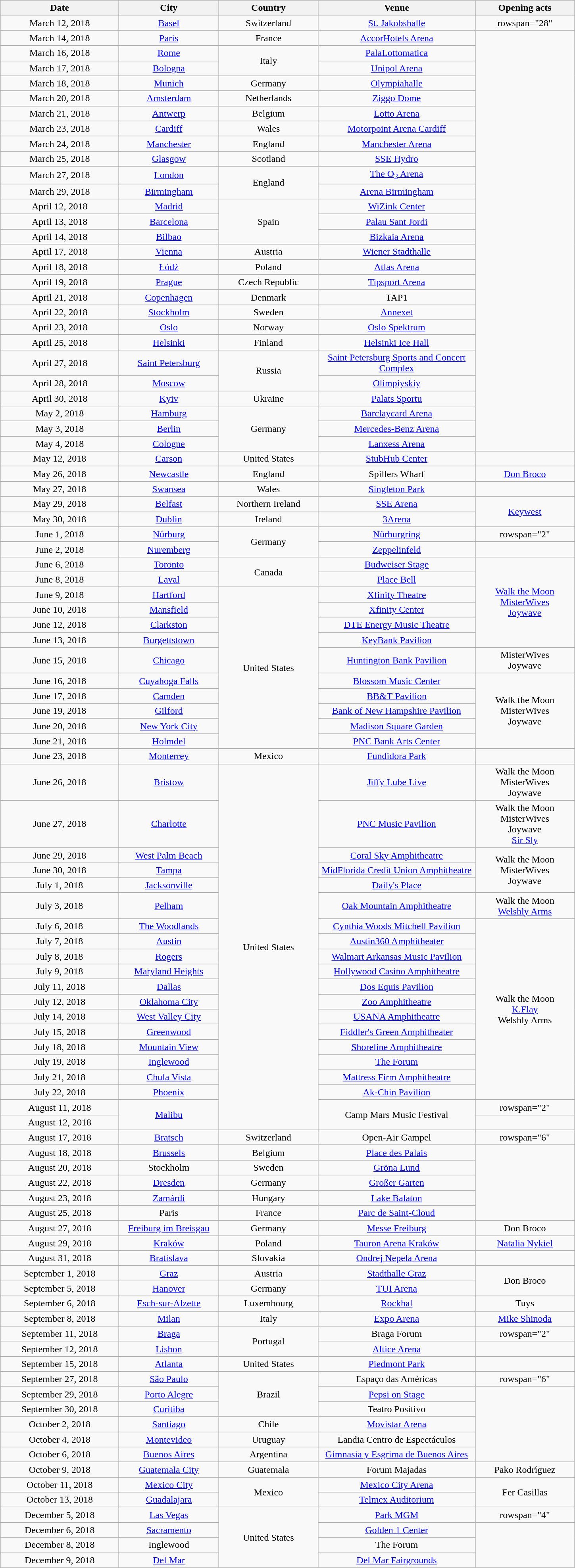<table class="wikitable" style="text-align:center;">
<tr>
<th scope="col" style="width:12em;">Date</th>
<th scope="col" style="width:10em;">City</th>
<th scope="col" style="width:10em;">Country</th>
<th scope="col" style="width:16em;">Venue</th>
<th scope="col" style="width:10em;">Opening acts</th>
</tr>
<tr>
<td>March 12, 2018</td>
<td><a href='#'>Basel</a></td>
<td>Switzerland</td>
<td><a href='#'>St. Jakobshalle</a></td>
<td>rowspan="28" </td>
</tr>
<tr>
<td>March 14, 2018</td>
<td><a href='#'>Paris</a></td>
<td>France</td>
<td><a href='#'>AccorHotels Arena</a></td>
</tr>
<tr>
<td>March 16, 2018</td>
<td><a href='#'>Rome</a></td>
<td rowspan="2">Italy</td>
<td><a href='#'>PalaLottomatica</a></td>
</tr>
<tr>
<td>March 17, 2018</td>
<td><a href='#'>Bologna</a></td>
<td><a href='#'>Unipol Arena</a></td>
</tr>
<tr>
<td>March 18, 2018</td>
<td><a href='#'>Munich</a></td>
<td>Germany</td>
<td><a href='#'>Olympiahalle</a></td>
</tr>
<tr>
<td>March 20, 2018</td>
<td><a href='#'>Amsterdam</a></td>
<td>Netherlands</td>
<td><a href='#'>Ziggo Dome</a></td>
</tr>
<tr>
<td>March 21, 2018</td>
<td><a href='#'>Antwerp</a></td>
<td>Belgium</td>
<td><a href='#'>Lotto Arena</a></td>
</tr>
<tr>
<td>March 23, 2018</td>
<td><a href='#'>Cardiff</a></td>
<td>Wales</td>
<td><a href='#'>Motorpoint Arena Cardiff</a></td>
</tr>
<tr>
<td>March 24, 2018</td>
<td><a href='#'>Manchester</a></td>
<td>England</td>
<td><a href='#'>Manchester Arena</a></td>
</tr>
<tr>
<td>March 25, 2018</td>
<td><a href='#'>Glasgow</a></td>
<td>Scotland</td>
<td><a href='#'>SSE Hydro</a></td>
</tr>
<tr>
<td>March 27, 2018</td>
<td><a href='#'>London</a></td>
<td rowspan="2">England</td>
<td><a href='#'>The O<sub>2</sub> Arena</a></td>
</tr>
<tr>
<td>March 29, 2018</td>
<td><a href='#'>Birmingham</a></td>
<td><a href='#'>Arena Birmingham</a></td>
</tr>
<tr>
<td>April 12, 2018</td>
<td><a href='#'>Madrid</a></td>
<td rowspan="3">Spain</td>
<td><a href='#'>WiZink Center</a></td>
</tr>
<tr>
<td>April 13, 2018</td>
<td><a href='#'>Barcelona</a></td>
<td><a href='#'>Palau Sant Jordi</a></td>
</tr>
<tr>
<td>April 14, 2018</td>
<td><a href='#'>Bilbao</a></td>
<td><a href='#'>Bizkaia Arena</a></td>
</tr>
<tr>
<td>April 17, 2018</td>
<td><a href='#'>Vienna</a></td>
<td>Austria</td>
<td><a href='#'>Wiener Stadthalle</a></td>
</tr>
<tr>
<td>April 18, 2018</td>
<td><a href='#'>Łódź</a></td>
<td>Poland</td>
<td><a href='#'>Atlas Arena</a></td>
</tr>
<tr>
<td>April 19, 2018</td>
<td><a href='#'>Prague</a></td>
<td>Czech Republic</td>
<td><a href='#'>Tipsport Arena</a></td>
</tr>
<tr>
<td>April 21, 2018</td>
<td><a href='#'>Copenhagen</a></td>
<td>Denmark</td>
<td>TAP1</td>
</tr>
<tr>
<td>April 22, 2018</td>
<td><a href='#'>Stockholm</a></td>
<td>Sweden</td>
<td><a href='#'>Annexet</a></td>
</tr>
<tr>
<td>April 23, 2018</td>
<td><a href='#'>Oslo</a></td>
<td>Norway</td>
<td><a href='#'>Oslo Spektrum</a></td>
</tr>
<tr>
<td>April 25, 2018</td>
<td><a href='#'>Helsinki</a></td>
<td>Finland</td>
<td><a href='#'>Helsinki Ice Hall</a></td>
</tr>
<tr>
<td>April 27, 2018</td>
<td><a href='#'>Saint Petersburg</a></td>
<td rowspan="2">Russia</td>
<td><a href='#'>Saint Petersburg Sports and Concert Complex</a></td>
</tr>
<tr>
<td>April 28, 2018</td>
<td><a href='#'>Moscow</a></td>
<td><a href='#'>Olimpiyskiy</a></td>
</tr>
<tr>
<td>April 30, 2018</td>
<td><a href='#'>Kyiv</a></td>
<td>Ukraine</td>
<td><a href='#'>Palats Sportu</a></td>
</tr>
<tr>
<td>May 2, 2018</td>
<td><a href='#'>Hamburg</a></td>
<td rowspan="3">Germany</td>
<td><a href='#'>Barclaycard Arena</a></td>
</tr>
<tr>
<td>May 3, 2018</td>
<td><a href='#'>Berlin</a></td>
<td><a href='#'>Mercedes-Benz Arena</a></td>
</tr>
<tr>
<td>May 4, 2018</td>
<td><a href='#'>Cologne</a></td>
<td><a href='#'>Lanxess Arena</a></td>
</tr>
<tr>
<td>May 12, 2018</td>
<td><a href='#'>Carson</a></td>
<td>United States</td>
<td><a href='#'>StubHub Center</a></td>
<td></td>
</tr>
<tr>
<td>May 26, 2018</td>
<td><a href='#'>Newcastle</a></td>
<td>England</td>
<td>Spillers Wharf</td>
<td><a href='#'>Don Broco</a></td>
</tr>
<tr>
<td>May 27, 2018</td>
<td><a href='#'>Swansea</a></td>
<td>Wales</td>
<td><a href='#'>Singleton Park</a></td>
<td></td>
</tr>
<tr>
<td>May 29, 2018</td>
<td><a href='#'>Belfast</a></td>
<td>Northern Ireland</td>
<td><a href='#'>SSE Arena</a></td>
<td rowspan="2"><a href='#'>Keywest</a></td>
</tr>
<tr>
<td>May 30, 2018</td>
<td><a href='#'>Dublin</a></td>
<td>Ireland</td>
<td><a href='#'>3Arena</a></td>
</tr>
<tr>
<td>June 1, 2018</td>
<td><a href='#'>Nürburg</a></td>
<td rowspan="2">Germany</td>
<td><a href='#'>Nürburgring</a></td>
<td>rowspan="2" </td>
</tr>
<tr>
<td>June 2, 2018</td>
<td><a href='#'>Nuremberg</a></td>
<td><a href='#'>Zeppelinfeld</a></td>
</tr>
<tr>
<td>June 6, 2018</td>
<td><a href='#'>Toronto</a></td>
<td rowspan="2">Canada</td>
<td><a href='#'>Budweiser Stage</a></td>
<td rowspan="6"><a href='#'>Walk the Moon</a><br><a href='#'>MisterWives</a><br><a href='#'>Joywave</a></td>
</tr>
<tr>
<td>June 8, 2018</td>
<td><a href='#'>Laval</a></td>
<td><a href='#'>Place Bell</a></td>
</tr>
<tr>
<td>June 9, 2018</td>
<td><a href='#'>Hartford</a></td>
<td rowspan="10">United States</td>
<td><a href='#'>Xfinity Theatre</a></td>
</tr>
<tr>
<td>June 10, 2018</td>
<td><a href='#'>Mansfield</a></td>
<td><a href='#'>Xfinity Center</a></td>
</tr>
<tr>
<td>June 12, 2018</td>
<td><a href='#'>Clarkston</a></td>
<td><a href='#'>DTE Energy Music Theatre</a></td>
</tr>
<tr>
<td>June 13, 2018</td>
<td><a href='#'>Burgettstown</a></td>
<td><a href='#'>KeyBank Pavilion</a></td>
</tr>
<tr>
<td>June 15, 2018</td>
<td><a href='#'>Chicago</a></td>
<td><a href='#'>Huntington Bank Pavilion</a></td>
<td>MisterWives<br>Joywave</td>
</tr>
<tr>
<td>June 16, 2018</td>
<td><a href='#'>Cuyahoga Falls</a></td>
<td><a href='#'>Blossom Music Center</a></td>
<td rowspan="5">Walk the Moon<br>MisterWives<br>Joywave</td>
</tr>
<tr>
<td>June 17, 2018</td>
<td><a href='#'>Camden</a></td>
<td><a href='#'>BB&T Pavilion</a></td>
</tr>
<tr>
<td>June 19, 2018</td>
<td><a href='#'>Gilford</a></td>
<td><a href='#'>Bank of New Hampshire Pavilion</a></td>
</tr>
<tr>
<td>June 20, 2018</td>
<td><a href='#'>New York City</a></td>
<td><a href='#'>Madison Square Garden</a></td>
</tr>
<tr>
<td>June 21, 2018</td>
<td><a href='#'>Holmdel</a></td>
<td><a href='#'>PNC Bank Arts Center</a></td>
</tr>
<tr>
<td>June 23, 2018</td>
<td><a href='#'>Monterrey</a></td>
<td>Mexico</td>
<td><a href='#'>Fundidora Park</a></td>
<td></td>
</tr>
<tr>
<td>June 26, 2018</td>
<td><a href='#'>Bristow</a></td>
<td rowspan="20">United States</td>
<td><a href='#'>Jiffy Lube Live</a></td>
<td>Walk the Moon<br>MisterWives<br>Joywave</td>
</tr>
<tr>
<td>June 27, 2018</td>
<td><a href='#'>Charlotte</a></td>
<td><a href='#'>PNC Music Pavilion</a></td>
<td>Walk the Moon<br>MisterWives<br>Joywave<br><a href='#'>Sir Sly</a></td>
</tr>
<tr>
<td>June 29, 2018</td>
<td><a href='#'>West Palm Beach</a></td>
<td><a href='#'>Coral Sky Amphitheatre</a></td>
<td rowspan="3">Walk the Moon<br>MisterWives<br>Joywave</td>
</tr>
<tr>
<td>June 30, 2018</td>
<td><a href='#'>Tampa</a></td>
<td><a href='#'>MidFlorida Credit Union Amphitheatre</a></td>
</tr>
<tr>
<td>July 1, 2018</td>
<td><a href='#'>Jacksonville</a></td>
<td><a href='#'>Daily's Place</a></td>
</tr>
<tr>
<td>July 3, 2018</td>
<td><a href='#'>Pelham</a></td>
<td><a href='#'>Oak Mountain Amphitheatre</a></td>
<td>Walk the Moon<br><a href='#'>Welshly Arms</a></td>
</tr>
<tr>
<td>July 6, 2018</td>
<td><a href='#'>The Woodlands</a></td>
<td><a href='#'>Cynthia Woods Mitchell Pavilion</a></td>
<td rowspan="12">Walk the Moon<br><a href='#'>K.Flay</a><br>Welshly Arms</td>
</tr>
<tr>
<td>July 7, 2018</td>
<td><a href='#'>Austin</a></td>
<td><a href='#'>Austin360 Amphitheater</a></td>
</tr>
<tr>
<td>July 8, 2018</td>
<td><a href='#'>Rogers</a></td>
<td><a href='#'>Walmart Arkansas Music Pavilion</a></td>
</tr>
<tr>
<td>July 9, 2018</td>
<td><a href='#'>Maryland Heights</a></td>
<td><a href='#'>Hollywood Casino Amphitheatre</a></td>
</tr>
<tr>
<td>July 11, 2018</td>
<td><a href='#'>Dallas</a></td>
<td><a href='#'>Dos Equis Pavilion</a></td>
</tr>
<tr>
<td>July 12, 2018</td>
<td><a href='#'>Oklahoma City</a></td>
<td><a href='#'>Zoo Amphitheatre</a></td>
</tr>
<tr>
<td>July 14, 2018</td>
<td><a href='#'>West Valley City</a></td>
<td><a href='#'>USANA Amphitheatre</a></td>
</tr>
<tr>
<td>July 15, 2018</td>
<td><a href='#'>Greenwood</a></td>
<td><a href='#'>Fiddler's Green Amphitheater</a></td>
</tr>
<tr>
<td>July 18, 2018</td>
<td><a href='#'>Mountain View</a></td>
<td><a href='#'>Shoreline Amphitheatre</a></td>
</tr>
<tr>
<td>July 19, 2018</td>
<td><a href='#'>Inglewood</a></td>
<td><a href='#'>The Forum</a></td>
</tr>
<tr>
<td>July 21, 2018</td>
<td><a href='#'>Chula Vista</a></td>
<td><a href='#'>Mattress Firm Amphitheatre</a></td>
</tr>
<tr>
<td>July 22, 2018</td>
<td><a href='#'>Phoenix</a></td>
<td><a href='#'>Ak-Chin Pavilion</a></td>
</tr>
<tr>
<td>August 11, 2018</td>
<td rowspan="2"><a href='#'>Malibu</a></td>
<td rowspan="2">Camp Mars Music Festival</td>
<td>rowspan="2" </td>
</tr>
<tr>
<td>August 12, 2018</td>
</tr>
<tr>
<td>August 17, 2018</td>
<td><a href='#'>Bratsch</a></td>
<td>Switzerland</td>
<td>Open-Air Gampel</td>
<td>rowspan="6" </td>
</tr>
<tr>
<td>August 18, 2018</td>
<td><a href='#'>Brussels</a></td>
<td>Belgium</td>
<td><a href='#'>Place des Palais</a></td>
</tr>
<tr>
<td>August 20, 2018</td>
<td>Stockholm</td>
<td>Sweden</td>
<td><a href='#'>Gröna Lund</a></td>
</tr>
<tr>
<td>August 22, 2018</td>
<td><a href='#'>Dresden</a></td>
<td>Germany</td>
<td><a href='#'>Großer Garten</a></td>
</tr>
<tr>
<td>August 23, 2018</td>
<td><a href='#'>Zamárdi</a></td>
<td>Hungary</td>
<td><a href='#'>Lake Balaton</a></td>
</tr>
<tr>
<td>August 25, 2018</td>
<td>Paris</td>
<td>France</td>
<td><a href='#'>Parc de Saint-Cloud</a></td>
</tr>
<tr>
<td>August 27, 2018</td>
<td><a href='#'>Freiburg im Breisgau</a></td>
<td>Germany</td>
<td><a href='#'>Messe Freiburg</a></td>
<td>Don Broco</td>
</tr>
<tr>
<td>August 29, 2018</td>
<td><a href='#'>Kraków</a></td>
<td>Poland</td>
<td><a href='#'>Tauron Arena Kraków</a></td>
<td><a href='#'>Natalia Nykiel</a></td>
</tr>
<tr>
<td>August 31, 2018</td>
<td><a href='#'>Bratislava</a></td>
<td>Slovakia</td>
<td><a href='#'>Ondrej Nepela Arena</a></td>
<td></td>
</tr>
<tr>
<td>September 1, 2018</td>
<td><a href='#'>Graz</a></td>
<td>Austria</td>
<td><a href='#'>Stadthalle Graz</a></td>
<td rowspan="2">Don Broco</td>
</tr>
<tr>
<td>September 5, 2018</td>
<td><a href='#'>Hanover</a></td>
<td>Germany</td>
<td><a href='#'>TUI Arena</a></td>
</tr>
<tr>
<td>September 6, 2018</td>
<td><a href='#'>Esch-sur-Alzette</a></td>
<td>Luxembourg</td>
<td><a href='#'>Rockhal</a></td>
<td>Tuys</td>
</tr>
<tr>
<td>September 8, 2018</td>
<td><a href='#'>Milan</a></td>
<td>Italy</td>
<td><a href='#'>Expo Arena</a></td>
<td><a href='#'>Mike Shinoda</a></td>
</tr>
<tr>
<td>September 11, 2018</td>
<td><a href='#'>Braga</a></td>
<td rowspan="2">Portugal</td>
<td>Braga Forum</td>
<td>rowspan="2" </td>
</tr>
<tr>
<td>September 12, 2018</td>
<td><a href='#'>Lisbon</a></td>
<td><a href='#'>Altice Arena</a></td>
</tr>
<tr>
<td>September 15, 2018</td>
<td><a href='#'>Atlanta</a></td>
<td>United States</td>
<td><a href='#'>Piedmont Park</a></td>
<td></td>
</tr>
<tr>
<td>September 27, 2018</td>
<td><a href='#'>São Paulo</a></td>
<td rowspan="3">Brazil</td>
<td>Espaço das Américas</td>
<td>rowspan="6" </td>
</tr>
<tr>
<td>September 29, 2018</td>
<td><a href='#'>Porto Alegre</a></td>
<td><a href='#'>Pepsi on Stage</a></td>
</tr>
<tr>
<td>September 30, 2018</td>
<td><a href='#'>Curitiba</a></td>
<td>Teatro Positivo</td>
</tr>
<tr>
<td>October 2, 2018</td>
<td><a href='#'>Santiago</a></td>
<td>Chile</td>
<td><a href='#'>Movistar Arena</a></td>
</tr>
<tr>
<td>October 4, 2018</td>
<td><a href='#'>Montevideo</a></td>
<td>Uruguay</td>
<td>Landia Centro de Espectáculos</td>
</tr>
<tr>
<td>October 6, 2018</td>
<td><a href='#'>Buenos Aires</a></td>
<td>Argentina</td>
<td><a href='#'>Gimnasia y Esgrima de Buenos Aires</a></td>
</tr>
<tr>
<td>October 9, 2018</td>
<td><a href='#'>Guatemala City</a></td>
<td>Guatemala</td>
<td>Forum Majadas</td>
<td>Pako Rodríguez</td>
</tr>
<tr>
<td>October 11, 2018</td>
<td><a href='#'>Mexico City</a></td>
<td rowspan="2">Mexico</td>
<td><a href='#'>Mexico City Arena</a></td>
<td rowspan="2">Fer Casillas</td>
</tr>
<tr>
<td>October 13, 2018</td>
<td><a href='#'>Guadalajara</a></td>
<td><a href='#'>Telmex Auditorium</a></td>
</tr>
<tr>
<td>December 5, 2018</td>
<td><a href='#'>Las Vegas</a></td>
<td rowspan="4">United States</td>
<td><a href='#'>Park MGM</a></td>
<td>rowspan="4" </td>
</tr>
<tr>
<td>December 6, 2018</td>
<td><a href='#'>Sacramento</a></td>
<td><a href='#'>Golden 1 Center</a></td>
</tr>
<tr>
<td>December 8, 2018</td>
<td>Inglewood</td>
<td>The Forum</td>
</tr>
<tr>
<td>December 9, 2018</td>
<td><a href='#'>Del Mar</a></td>
<td><a href='#'>Del Mar Fairgrounds</a></td>
</tr>
</table>
